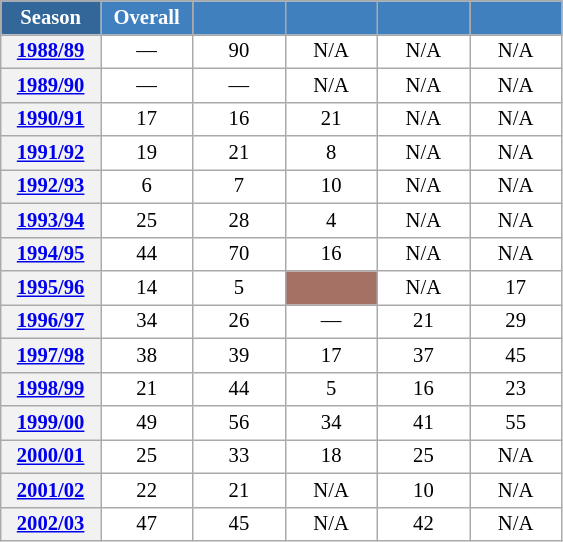<table class="wikitable" style="font-size:86%; text-align:center; border:grey solid 1px; border-collapse:collapse; background:#ffffff;">
<tr>
<th style="background-color:#369; color:white; width:60px;"> Season </th>
<th style="background-color:#4180be; color:white; width:55px;">Overall</th>
<th style="background-color:#4180be; color:white; width:55px;"></th>
<th style="background-color:#4180be; color:white; width:55px;"></th>
<th style="background-color:#4180be; color:white; width:55px;"></th>
<th style="background-color:#4180be; color:white; width:55px;"></th>
</tr>
<tr>
<th scope=row align=center><a href='#'>1988/89</a></th>
<td align=center>—</td>
<td align=center>90</td>
<td align=center>N/A</td>
<td align=center>N/A</td>
<td align=center>N/A</td>
</tr>
<tr>
<th scope=row align=center><a href='#'>1989/90</a></th>
<td align=center>—</td>
<td align=center>—</td>
<td align=center>N/A</td>
<td align=center>N/A</td>
<td align=center>N/A</td>
</tr>
<tr>
<th scope=row align=center><a href='#'>1990/91</a></th>
<td align=center>17</td>
<td align=center>16</td>
<td align=center>21</td>
<td align=center>N/A</td>
<td align=center>N/A</td>
</tr>
<tr>
<th scope=row align=center><a href='#'>1991/92</a></th>
<td align=center>19</td>
<td align=center>21</td>
<td align=center>8</td>
<td align=center>N/A</td>
<td align=center>N/A</td>
</tr>
<tr>
<th scope=row align=center><a href='#'>1992/93</a></th>
<td align=center>6</td>
<td align=center>7</td>
<td align=center>10</td>
<td align=center>N/A</td>
<td align=center>N/A</td>
</tr>
<tr>
<th scope=row align=center><a href='#'>1993/94</a></th>
<td align=center>25</td>
<td align=center>28</td>
<td align=center>4</td>
<td align=center>N/A</td>
<td align=center>N/A</td>
</tr>
<tr>
<th scope=row align=center><a href='#'>1994/95</a></th>
<td align=center>44</td>
<td align=center>70</td>
<td align=center>16</td>
<td align=center>N/A</td>
<td align=center>N/A</td>
</tr>
<tr>
<th scope=row align=center><a href='#'>1995/96</a></th>
<td align=center>14</td>
<td align=center>5</td>
<td align=center bgcolor=#A57164></td>
<td align=center>N/A</td>
<td align=center>17</td>
</tr>
<tr>
<th scope=row align=center><a href='#'>1996/97</a></th>
<td align=center>34</td>
<td align=center>26</td>
<td align=center>—</td>
<td align=center>21</td>
<td align=center>29</td>
</tr>
<tr>
<th scope=row align=center><a href='#'>1997/98</a></th>
<td align=center>38</td>
<td align=center>39</td>
<td align=center>17</td>
<td align=center>37</td>
<td align=center>45</td>
</tr>
<tr>
<th scope=row align=center><a href='#'>1998/99</a></th>
<td align=center>21</td>
<td align=center>44</td>
<td align=center>5</td>
<td align=center>16</td>
<td align=center>23</td>
</tr>
<tr>
<th scope=row align=center><a href='#'>1999/00</a></th>
<td align=center>49</td>
<td align=center>56</td>
<td align=center>34</td>
<td align=center>41</td>
<td align=center>55</td>
</tr>
<tr>
<th scope=row align=center><a href='#'>2000/01</a></th>
<td align=center>25</td>
<td align=center>33</td>
<td align=center>18</td>
<td align=center>25</td>
<td align=center>N/A</td>
</tr>
<tr>
<th scope=row align=center><a href='#'>2001/02</a></th>
<td align=center>22</td>
<td align=center>21</td>
<td align=center>N/A</td>
<td align=center>10</td>
<td align=center>N/A</td>
</tr>
<tr>
<th scope=row align=center><a href='#'>2002/03</a></th>
<td align=center>47</td>
<td align=center>45</td>
<td align=center>N/A</td>
<td align=center>42</td>
<td align=center>N/A</td>
</tr>
</table>
